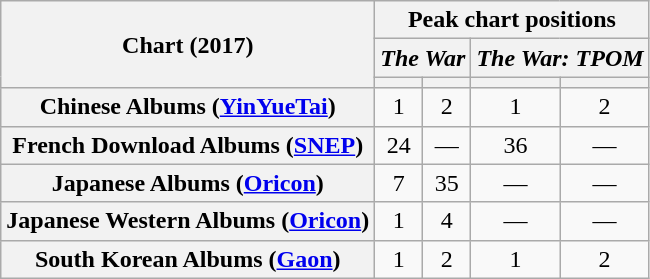<table class="wikitable plainrowheaders" style="text-align:center">
<tr>
<th scope="col" rowspan=3>Chart (2017)</th>
<th scope="col" colspan=4>Peak chart positions</th>
</tr>
<tr>
<th colspan=2><em>The War</em></th>
<th colspan=2><em>The War: TPOM</em></th>
</tr>
<tr>
<th></th>
<th></th>
<th></th>
<th></th>
</tr>
<tr>
<th scope="row">Chinese Albums (<a href='#'>YinYueTai</a>)</th>
<td>1</td>
<td>2</td>
<td>1</td>
<td>2</td>
</tr>
<tr>
<th scope="row">French Download Albums (<a href='#'>SNEP</a>)</th>
<td>24</td>
<td>—</td>
<td>36</td>
<td>—</td>
</tr>
<tr>
<th scope="row">Japanese Albums (<a href='#'>Oricon</a>)</th>
<td>7</td>
<td>35</td>
<td>—</td>
<td>—</td>
</tr>
<tr>
<th scope="row">Japanese Western Albums (<a href='#'>Oricon</a>)</th>
<td>1</td>
<td>4</td>
<td>—</td>
<td>—</td>
</tr>
<tr>
<th scope="row">South Korean Albums (<a href='#'>Gaon</a>)</th>
<td>1</td>
<td>2</td>
<td>1</td>
<td>2<br></td>
</tr>
</table>
